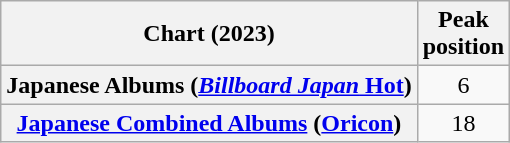<table class="wikitable sortable plainrowheaders" style="text-align:center">
<tr>
<th scope="col">Chart (2023)</th>
<th scope="col">Peak<br>position</th>
</tr>
<tr s>
<th scope="row">Japanese Albums (<a href='#'><em>Billboard Japan</em> Hot</a>)</th>
<td>6</td>
</tr>
<tr>
<th scope="row"><a href='#'>Japanese Combined Albums</a> (<a href='#'>Oricon</a>)</th>
<td>18</td>
</tr>
</table>
